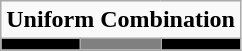<table class="wikitable">
<tr>
<td align="center" Colspan="3"><strong>Uniform Combination</strong></td>
</tr>
<tr align="center">
<th style="background:#000000;"></th>
<th style="background:#808080;"></th>
<th style="background:#000000;"></th>
</tr>
</table>
